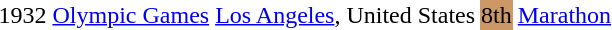<table>
<tr>
<td>1932</td>
<td><a href='#'>Olympic Games</a></td>
<td><a href='#'>Los Angeles</a>, United States</td>
<td bgcolor="CC9966">8th</td>
<td><a href='#'>Marathon</a></td>
</tr>
</table>
